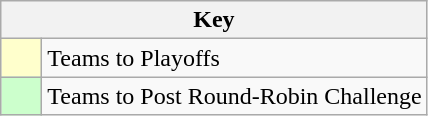<table class="wikitable" style="text-align: center;">
<tr>
<th colspan=2>Key</th>
</tr>
<tr>
<td style="background:#ffffcc; width:20px;"></td>
<td align=left>Teams to Playoffs</td>
</tr>
<tr>
<td style="background:#ccffcc; width:20px;"></td>
<td align=left>Teams to Post Round-Robin Challenge</td>
</tr>
</table>
